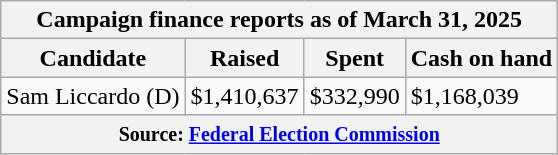<table class="wikitable sortable">
<tr>
<th colspan=4>Campaign finance reports as of March 31, 2025</th>
</tr>
<tr style="text-align:center;">
<th>Candidate</th>
<th>Raised</th>
<th>Spent</th>
<th>Cash on hand</th>
</tr>
<tr>
<td>Sam Liccardo (D)</td>
<td>$1,410,637</td>
<td>$332,990</td>
<td>$1,168,039</td>
</tr>
<tr>
<th colspan="4"><small>Source: <a href='#'>Federal Election Commission</a></small></th>
</tr>
</table>
